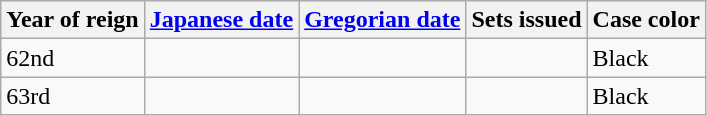<table class="wikitable sortable">
<tr>
<th>Year of reign</th>
<th class="unsortable"><a href='#'>Japanese date</a></th>
<th><a href='#'>Gregorian date</a></th>
<th>Sets issued</th>
<th>Case color</th>
</tr>
<tr>
<td>62nd</td>
<td></td>
<td></td>
<td></td>
<td>Black</td>
</tr>
<tr>
<td>63rd</td>
<td></td>
<td></td>
<td></td>
<td>Black</td>
</tr>
</table>
